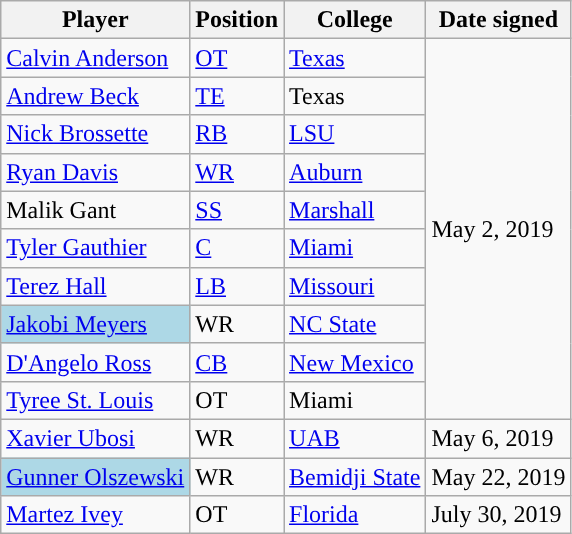<table class="wikitable">
<tr>
<th>Player</th>
<th>Position</th>
<th>College</th>
<th>Date signed</th>
</tr>
<tr>
<td><a href='#'>Calvin Anderson</a></td>
<td><a href='#'>OT</a></td>
<td><a href='#'>Texas</a></td>
<td rowspan="10">May 2, 2019</td>
</tr>
<tr>
<td><a href='#'>Andrew Beck</a></td>
<td><a href='#'>TE</a></td>
<td>Texas</td>
</tr>
<tr>
<td><a href='#'>Nick Brossette</a></td>
<td><a href='#'>RB</a></td>
<td><a href='#'>LSU</a></td>
</tr>
<tr>
<td><a href='#'>Ryan Davis</a></td>
<td><a href='#'>WR</a></td>
<td><a href='#'>Auburn</a></td>
</tr>
<tr>
<td>Malik Gant</td>
<td><a href='#'>SS</a></td>
<td><a href='#'>Marshall</a></td>
</tr>
<tr>
<td><a href='#'>Tyler Gauthier</a></td>
<td><a href='#'>C</a></td>
<td><a href='#'>Miami</a></td>
</tr>
<tr>
<td><a href='#'>Terez Hall</a></td>
<td><a href='#'>LB</a></td>
<td><a href='#'>Missouri</a></td>
</tr>
<tr>
<td style="background:#ADD8E6"><a href='#'>Jakobi Meyers</a></td>
<td>WR</td>
<td><a href='#'>NC State</a></td>
</tr>
<tr>
<td><a href='#'>D'Angelo Ross</a></td>
<td><a href='#'>CB</a></td>
<td><a href='#'>New Mexico</a></td>
</tr>
<tr>
<td><a href='#'>Tyree St. Louis</a></td>
<td>OT</td>
<td>Miami</td>
</tr>
<tr>
<td><a href='#'>Xavier Ubosi</a></td>
<td>WR</td>
<td><a href='#'>UAB</a></td>
<td>May 6, 2019</td>
</tr>
<tr>
<td style="background:#ADD8E6"><a href='#'>Gunner Olszewski</a></td>
<td>WR</td>
<td><a href='#'>Bemidji State</a></td>
<td>May 22, 2019</td>
</tr>
<tr>
<td><a href='#'>Martez Ivey</a></td>
<td>OT</td>
<td><a href='#'>Florida</a></td>
<td>July 30, 2019</td>
</tr>
</table>
